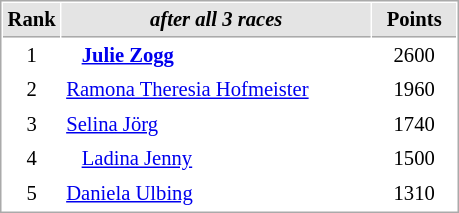<table cellspacing="1" cellpadding="3" style="border:1px solid #aaa; font-size:86%;">
<tr style="background:#e4e4e4;">
<th style="border-bottom:1px solid #aaa; width:10px;">Rank</th>
<th style="border-bottom:1px solid #aaa; width:200px;"><em>after all 3 races</em></th>
<th style="border-bottom:1px solid #aaa; width:50px;">Points</th>
</tr>
<tr>
<td align=center>1</td>
<td><strong>   <a href='#'>Julie Zogg</a></strong></td>
<td align=center>2600</td>
</tr>
<tr>
<td align=center>2</td>
<td> <a href='#'>Ramona Theresia Hofmeister</a></td>
<td align=center>1960</td>
</tr>
<tr>
<td align=center>3</td>
<td> <a href='#'>Selina Jörg</a></td>
<td align=center>1740</td>
</tr>
<tr>
<td align=center>4</td>
<td>   <a href='#'>Ladina Jenny</a></td>
<td align=center>1500</td>
</tr>
<tr>
<td align=center>5</td>
<td> <a href='#'>Daniela Ulbing</a></td>
<td align=center>1310</td>
</tr>
</table>
